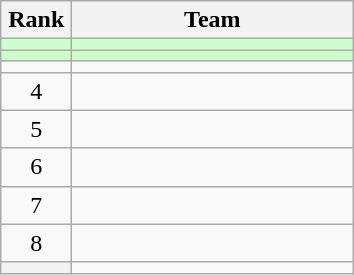<table class="wikitable" style="text-align:center;">
<tr>
<th width=40>Rank</th>
<th width=180>Team</th>
</tr>
<tr bgcolor=#ccffcc>
<td></td>
<td style="text-align:left;"></td>
</tr>
<tr bgcolor=#ccffcc>
<td></td>
<td style="text-align:left;"></td>
</tr>
<tr>
<td></td>
<td style="text-align:left;"></td>
</tr>
<tr>
<td>4</td>
<td style="text-align:left;"></td>
</tr>
<tr>
<td>5</td>
<td style="text-align:left;"></td>
</tr>
<tr>
<td>6</td>
<td style="text-align:left;"></td>
</tr>
<tr>
<td>7</td>
<td style="text-align:left;"></td>
</tr>
<tr>
<td>8</td>
<td style="text-align:left;"></td>
</tr>
<tr>
<th scope="row" data-sort-value="20"></th>
<td style="text-align:left;"><s></s></td>
</tr>
</table>
